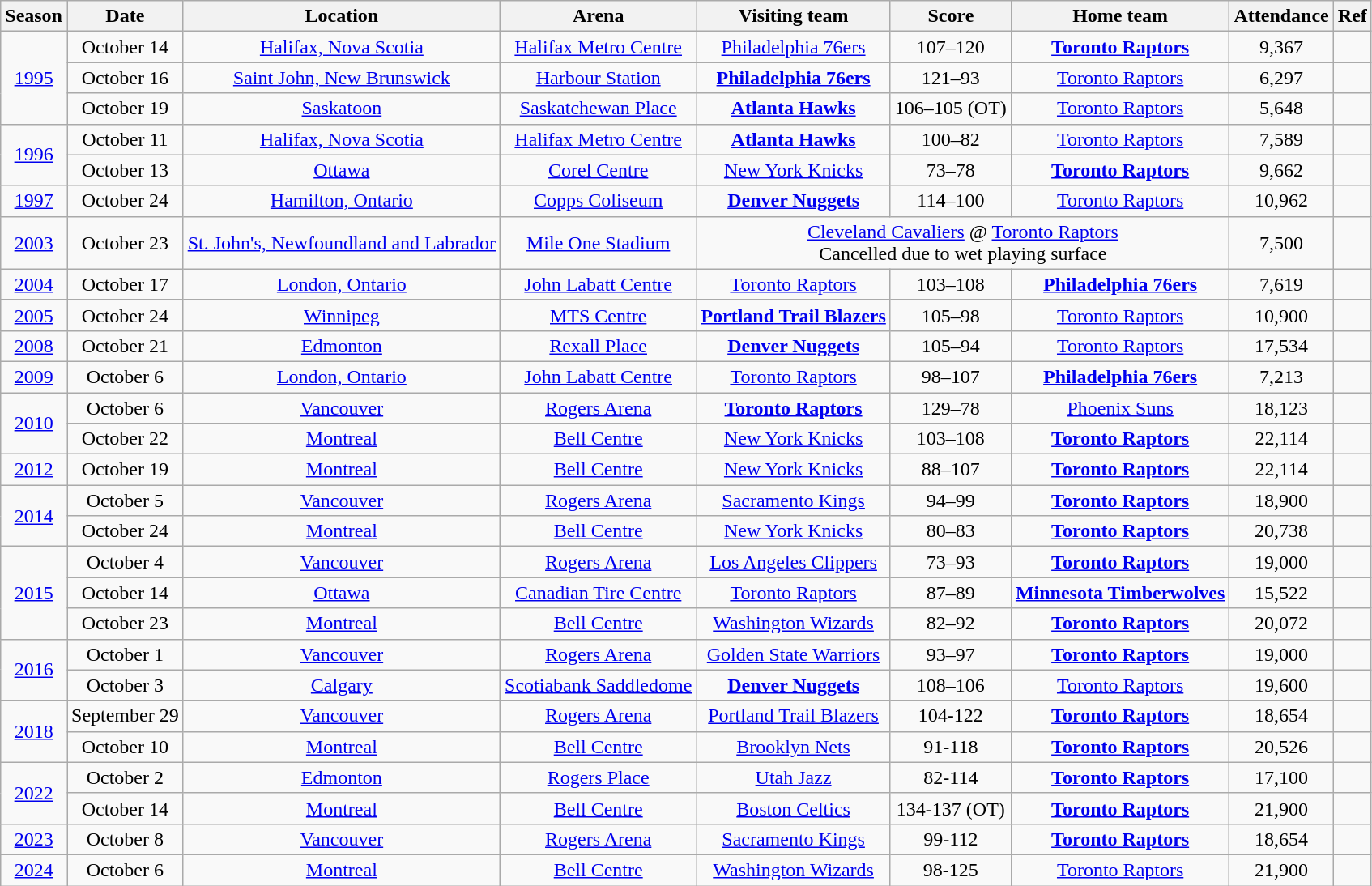<table class="wikitable sortable">
<tr>
<th>Season</th>
<th>Date</th>
<th>Location</th>
<th>Arena</th>
<th>Visiting team</th>
<th>Score</th>
<th>Home team</th>
<th>Attendance</th>
<th>Ref</th>
</tr>
<tr align=center>
<td rowspan=3><a href='#'>1995</a></td>
<td>October 14</td>
<td><a href='#'>Halifax, Nova Scotia</a></td>
<td><a href='#'>Halifax Metro Centre</a></td>
<td><a href='#'>Philadelphia 76ers</a></td>
<td align=center>107–120</td>
<td><strong><a href='#'>Toronto Raptors</a></strong></td>
<td align=center>9,367</td>
<td align=center></td>
</tr>
<tr align=center>
<td>October 16</td>
<td><a href='#'>Saint John, New Brunswick</a></td>
<td><a href='#'>Harbour Station</a></td>
<td><strong><a href='#'>Philadelphia 76ers</a></strong></td>
<td align=center>121–93</td>
<td><a href='#'>Toronto Raptors</a></td>
<td align=center>6,297</td>
<td align=center></td>
</tr>
<tr align=center>
<td>October 19</td>
<td><a href='#'>Saskatoon</a></td>
<td><a href='#'>Saskatchewan Place</a></td>
<td><strong><a href='#'>Atlanta Hawks</a></strong></td>
<td align=center>106–105 (OT)</td>
<td><a href='#'>Toronto Raptors</a></td>
<td align=center>5,648</td>
<td align=center></td>
</tr>
<tr align=center>
<td rowspan=2><a href='#'>1996</a></td>
<td>October 11</td>
<td><a href='#'>Halifax, Nova Scotia</a></td>
<td><a href='#'>Halifax Metro Centre</a></td>
<td><strong><a href='#'>Atlanta Hawks</a></strong></td>
<td align=center>100–82</td>
<td><a href='#'>Toronto Raptors</a></td>
<td>7,589</td>
<td align=center></td>
</tr>
<tr align=center>
<td>October 13</td>
<td><a href='#'>Ottawa</a></td>
<td><a href='#'>Corel Centre</a></td>
<td><a href='#'>New York Knicks</a></td>
<td align=center>73–78</td>
<td><strong><a href='#'>Toronto Raptors</a></strong></td>
<td>9,662</td>
<td align=center></td>
</tr>
<tr align=center>
<td><a href='#'>1997</a></td>
<td>October 24</td>
<td><a href='#'>Hamilton, Ontario</a></td>
<td><a href='#'>Copps Coliseum</a></td>
<td><strong><a href='#'>Denver Nuggets</a></strong></td>
<td align=center>114–100</td>
<td><a href='#'>Toronto Raptors</a></td>
<td align=center>10,962</td>
<td align=center></td>
</tr>
<tr align=center>
<td><a href='#'>2003</a></td>
<td>October 23</td>
<td><a href='#'>St. John's, Newfoundland and Labrador</a></td>
<td><a href='#'>Mile One Stadium</a></td>
<td colspan=3><a href='#'>Cleveland Cavaliers</a> @ <a href='#'>Toronto Raptors</a><br>Cancelled due to wet playing surface</td>
<td align=center>7,500</td>
<td align=center></td>
</tr>
<tr align=center>
<td><a href='#'>2004</a></td>
<td>October 17</td>
<td><a href='#'>London, Ontario</a></td>
<td><a href='#'>John Labatt Centre</a></td>
<td><a href='#'>Toronto Raptors</a></td>
<td align=center>103–108</td>
<td><strong><a href='#'>Philadelphia 76ers</a></strong></td>
<td align=center>7,619</td>
<td align=center></td>
</tr>
<tr align=center>
<td><a href='#'>2005</a></td>
<td>October 24</td>
<td><a href='#'>Winnipeg</a></td>
<td><a href='#'>MTS Centre</a></td>
<td><strong><a href='#'>Portland Trail Blazers</a></strong></td>
<td align=center>105–98</td>
<td><a href='#'>Toronto Raptors</a></td>
<td align=center>10,900</td>
<td align=center></td>
</tr>
<tr align=center>
<td><a href='#'>2008</a></td>
<td>October 21</td>
<td><a href='#'>Edmonton</a></td>
<td><a href='#'>Rexall Place</a></td>
<td><strong><a href='#'>Denver Nuggets</a></strong></td>
<td align=center>105–94</td>
<td><a href='#'>Toronto Raptors</a></td>
<td align=center>17,534</td>
<td align=center></td>
</tr>
<tr align=center>
<td><a href='#'>2009</a></td>
<td>October 6</td>
<td><a href='#'>London, Ontario</a></td>
<td><a href='#'>John Labatt Centre</a></td>
<td><a href='#'>Toronto Raptors</a></td>
<td align=center>98–107</td>
<td><strong><a href='#'>Philadelphia 76ers</a></strong></td>
<td align=center>7,213</td>
<td align=center></td>
</tr>
<tr align=center>
<td rowspan=2><a href='#'>2010</a></td>
<td>October 6</td>
<td><a href='#'>Vancouver</a></td>
<td><a href='#'>Rogers Arena</a></td>
<td><strong><a href='#'>Toronto Raptors</a></strong></td>
<td align=center>129–78</td>
<td><a href='#'>Phoenix Suns</a></td>
<td>18,123</td>
<td align=center></td>
</tr>
<tr align=center>
<td>October 22</td>
<td><a href='#'>Montreal</a></td>
<td><a href='#'>Bell Centre</a></td>
<td><a href='#'>New York Knicks</a></td>
<td align=center>103–108</td>
<td><strong><a href='#'>Toronto Raptors</a></strong></td>
<td>22,114</td>
<td align=center></td>
</tr>
<tr align=center>
<td><a href='#'>2012</a></td>
<td>October 19</td>
<td><a href='#'>Montreal</a></td>
<td><a href='#'>Bell Centre</a></td>
<td><a href='#'>New York Knicks</a></td>
<td align=center>88–107</td>
<td><strong><a href='#'>Toronto Raptors</a></strong></td>
<td align=center>22,114</td>
<td align=center></td>
</tr>
<tr align=center>
<td rowspan=2><a href='#'>2014</a></td>
<td>October 5</td>
<td><a href='#'>Vancouver</a></td>
<td><a href='#'>Rogers Arena</a></td>
<td><a href='#'>Sacramento Kings</a></td>
<td align=center>94–99</td>
<td><strong><a href='#'>Toronto Raptors</a></strong></td>
<td align=center>18,900</td>
<td align=center></td>
</tr>
<tr align=center>
<td>October 24</td>
<td><a href='#'>Montreal</a></td>
<td><a href='#'>Bell Centre</a></td>
<td><a href='#'>New York Knicks</a></td>
<td align=center>80–83</td>
<td><strong><a href='#'>Toronto Raptors</a></strong></td>
<td align=center>20,738</td>
<td align=center></td>
</tr>
<tr align=center>
<td rowspan=3><a href='#'>2015</a></td>
<td>October 4</td>
<td><a href='#'>Vancouver</a></td>
<td><a href='#'>Rogers Arena</a></td>
<td><a href='#'>Los Angeles Clippers</a></td>
<td align=center>73–93</td>
<td><strong><a href='#'>Toronto Raptors</a></strong></td>
<td align=center>19,000</td>
<td align=center></td>
</tr>
<tr align=center>
<td>October 14</td>
<td><a href='#'>Ottawa</a></td>
<td><a href='#'>Canadian Tire Centre</a></td>
<td><a href='#'>Toronto Raptors</a></td>
<td align=center>87–89</td>
<td><strong><a href='#'>Minnesota Timberwolves</a></strong></td>
<td>15,522</td>
<td align=center></td>
</tr>
<tr align=center>
<td>October 23</td>
<td><a href='#'>Montreal</a></td>
<td><a href='#'>Bell Centre</a></td>
<td><a href='#'>Washington Wizards</a></td>
<td align=center>82–92</td>
<td><strong><a href='#'>Toronto Raptors</a></strong></td>
<td align=center>20,072</td>
<td align=center></td>
</tr>
<tr align=center>
<td rowspan=2><a href='#'>2016</a></td>
<td>October 1</td>
<td><a href='#'>Vancouver</a></td>
<td><a href='#'>Rogers Arena</a></td>
<td><a href='#'>Golden State Warriors</a></td>
<td align=center>93–97</td>
<td><strong><a href='#'>Toronto Raptors</a></strong></td>
<td align=center>19,000</td>
<td align=center></td>
</tr>
<tr align=center>
<td>October 3</td>
<td><a href='#'>Calgary</a></td>
<td><a href='#'>Scotiabank Saddledome</a></td>
<td><strong><a href='#'>Denver Nuggets</a></strong></td>
<td align=center>108–106</td>
<td><a href='#'>Toronto Raptors</a></td>
<td align=center>19,600</td>
<td align=center></td>
</tr>
<tr align=center>
<td rowspan=2><a href='#'>2018</a></td>
<td>September 29</td>
<td><a href='#'>Vancouver</a></td>
<td><a href='#'>Rogers Arena</a></td>
<td><a href='#'>Portland Trail Blazers</a></td>
<td align=center>104-122</td>
<td><strong><a href='#'>Toronto Raptors</a></strong></td>
<td align=center>18,654</td>
<td align=center></td>
</tr>
<tr align=center>
<td>October 10</td>
<td><a href='#'>Montreal</a></td>
<td><a href='#'>Bell Centre</a></td>
<td><a href='#'>Brooklyn Nets</a></td>
<td align=center>91-118</td>
<td><strong><a href='#'>Toronto Raptors</a></strong></td>
<td align=center>20,526</td>
<td align=center></td>
</tr>
<tr align=center>
<td rowspan=2><a href='#'>2022</a></td>
<td>October 2</td>
<td><a href='#'>Edmonton</a></td>
<td><a href='#'>Rogers Place</a></td>
<td><a href='#'>Utah Jazz</a></td>
<td align=center>82-114</td>
<td><strong><a href='#'>Toronto Raptors</a></strong></td>
<td align=center>17,100</td>
<td align=center></td>
</tr>
<tr align=center>
<td>October 14</td>
<td><a href='#'>Montreal</a></td>
<td><a href='#'>Bell Centre</a></td>
<td><a href='#'>Boston Celtics</a></td>
<td align=center>134-137 (OT)</td>
<td><strong><a href='#'>Toronto Raptors</a></strong></td>
<td align=center>21,900</td>
<td align=center></td>
</tr>
<tr align=center>
<td><a href='#'>2023</a></td>
<td>October 8</td>
<td><a href='#'>Vancouver</a></td>
<td><a href='#'>Rogers Arena</a></td>
<td><a href='#'>Sacramento Kings</a></td>
<td align=center>99-112</td>
<td><strong><a href='#'>Toronto Raptors</a></strong></td>
<td align=center>18,654</td>
<td align=center></td>
</tr>
<tr align=center>
<td><a href='#'>2024</a></td>
<td>October 6</td>
<td><a href='#'>Montreal</a></td>
<td><a href='#'>Bell Centre</a></td>
<td><a href='#'>Washington Wizards</a></td>
<td align=center>98-125</td>
<td><a href='#'>Toronto Raptors</a></td>
<td align=center>21,900</td>
<td align=center></td>
</tr>
</table>
